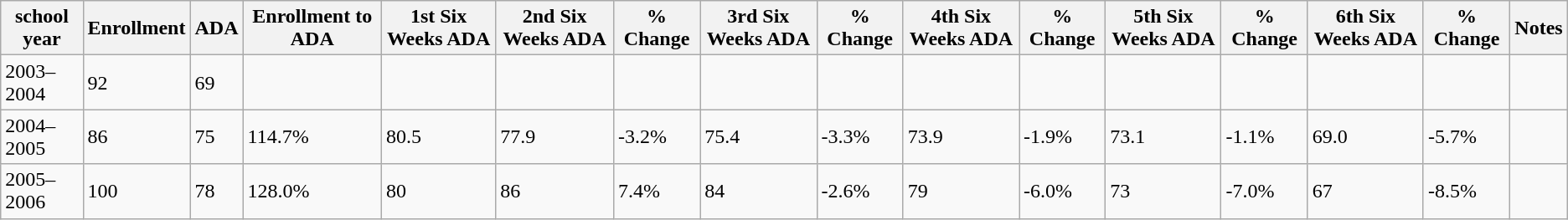<table class="wikitable">
<tr>
<th>school year</th>
<th>Enrollment</th>
<th>ADA</th>
<th>Enrollment to ADA</th>
<th>1st Six Weeks ADA</th>
<th>2nd Six Weeks ADA</th>
<th>% Change</th>
<th>3rd Six Weeks ADA</th>
<th>% Change</th>
<th>4th Six Weeks ADA</th>
<th>% Change</th>
<th>5th Six Weeks ADA</th>
<th>% Change</th>
<th>6th Six Weeks ADA</th>
<th>% Change</th>
<th>Notes</th>
</tr>
<tr>
<td>2003–2004</td>
<td>92</td>
<td>69</td>
<td></td>
<td></td>
<td></td>
<td></td>
<td></td>
<td></td>
<td></td>
<td></td>
<td></td>
<td></td>
<td></td>
<td></td>
<td></td>
</tr>
<tr>
<td>2004–2005</td>
<td>86</td>
<td>75</td>
<td>114.7%</td>
<td>80.5</td>
<td>77.9</td>
<td>-3.2%</td>
<td>75.4</td>
<td>-3.3%</td>
<td>73.9</td>
<td>-1.9%</td>
<td>73.1</td>
<td>-1.1%</td>
<td>69.0</td>
<td>-5.7%</td>
<td></td>
</tr>
<tr>
<td>2005–2006</td>
<td>100</td>
<td>78</td>
<td>128.0%</td>
<td>80</td>
<td>86</td>
<td>7.4%</td>
<td>84</td>
<td>-2.6%</td>
<td>79</td>
<td>-6.0%</td>
<td>73</td>
<td>-7.0%</td>
<td>67</td>
<td>-8.5%</td>
<td></td>
</tr>
</table>
